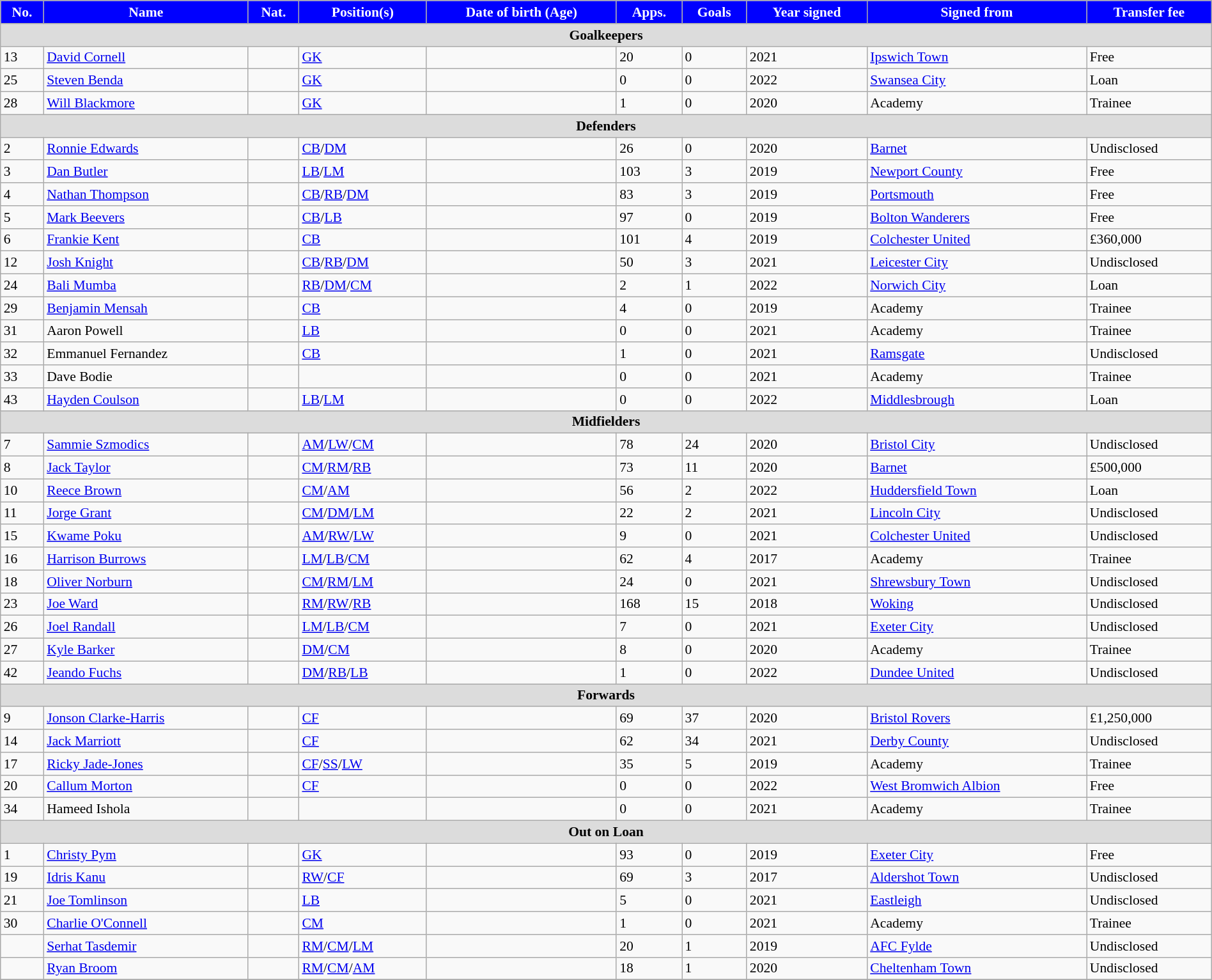<table class="wikitable" style="font-size:90%;width:100%">
<tr>
<th style="background:blue;color:white">No.</th>
<th style="background:blue;color:white">Name</th>
<th style="background:blue;color:white">Nat.</th>
<th style="background:blue;color:white">Position(s)</th>
<th style="background:blue;color:white">Date of birth (Age)</th>
<th style="background:blue;color:white">Apps.</th>
<th style="background:blue;color:white">Goals</th>
<th style="background:blue;color:white">Year signed</th>
<th style="background:blue;color:white">Signed from</th>
<th style="background:blue;color:white">Transfer fee</th>
</tr>
<tr>
<th colspan=11 style="background:#dcdcdc">Goalkeepers</th>
</tr>
<tr>
<td>13</td>
<td><a href='#'>David Cornell</a></td>
<td></td>
<td><a href='#'>GK</a></td>
<td></td>
<td>20</td>
<td>0</td>
<td>2021</td>
<td> <a href='#'>Ipswich Town</a></td>
<td>Free</td>
</tr>
<tr>
<td>25</td>
<td><a href='#'>Steven Benda</a></td>
<td></td>
<td><a href='#'>GK</a></td>
<td></td>
<td>0</td>
<td>0</td>
<td>2022</td>
<td> <a href='#'>Swansea City</a></td>
<td>Loan</td>
</tr>
<tr>
<td>28</td>
<td><a href='#'>Will Blackmore</a></td>
<td></td>
<td><a href='#'>GK</a></td>
<td></td>
<td>1</td>
<td>0</td>
<td>2020</td>
<td>Academy</td>
<td>Trainee</td>
</tr>
<tr>
<th colspan=11 style="background:#dcdcdc">Defenders</th>
</tr>
<tr>
<td>2</td>
<td><a href='#'>Ronnie Edwards</a></td>
<td></td>
<td><a href='#'>CB</a>/<a href='#'>DM</a></td>
<td></td>
<td>26</td>
<td>0</td>
<td>2020</td>
<td> <a href='#'>Barnet</a></td>
<td>Undisclosed</td>
</tr>
<tr>
<td>3</td>
<td><a href='#'>Dan Butler</a></td>
<td></td>
<td><a href='#'>LB</a>/<a href='#'>LM</a></td>
<td></td>
<td>103</td>
<td>3</td>
<td>2019</td>
<td> <a href='#'>Newport County</a></td>
<td>Free</td>
</tr>
<tr>
<td>4</td>
<td><a href='#'>Nathan Thompson</a></td>
<td></td>
<td><a href='#'>CB</a>/<a href='#'>RB</a>/<a href='#'>DM</a></td>
<td></td>
<td>83</td>
<td>3</td>
<td>2019</td>
<td> <a href='#'>Portsmouth</a></td>
<td>Free</td>
</tr>
<tr>
<td>5</td>
<td><a href='#'>Mark Beevers</a></td>
<td></td>
<td><a href='#'>CB</a>/<a href='#'>LB</a></td>
<td></td>
<td>97</td>
<td>0</td>
<td>2019</td>
<td> <a href='#'>Bolton Wanderers</a></td>
<td>Free</td>
</tr>
<tr>
<td>6</td>
<td><a href='#'>Frankie Kent</a></td>
<td></td>
<td><a href='#'>CB</a></td>
<td></td>
<td>101</td>
<td>4</td>
<td>2019</td>
<td> <a href='#'>Colchester United</a></td>
<td>£360,000</td>
</tr>
<tr>
<td>12</td>
<td><a href='#'>Josh Knight</a></td>
<td></td>
<td><a href='#'>CB</a>/<a href='#'>RB</a>/<a href='#'>DM</a></td>
<td></td>
<td>50</td>
<td>3</td>
<td>2021</td>
<td> <a href='#'>Leicester City</a></td>
<td>Undisclosed</td>
</tr>
<tr>
<td>24</td>
<td><a href='#'>Bali Mumba</a></td>
<td></td>
<td><a href='#'>RB</a>/<a href='#'>DM</a>/<a href='#'>CM</a></td>
<td></td>
<td>2</td>
<td>1</td>
<td>2022</td>
<td> <a href='#'>Norwich City</a></td>
<td>Loan</td>
</tr>
<tr>
<td>29</td>
<td><a href='#'>Benjamin Mensah</a></td>
<td></td>
<td><a href='#'>CB</a></td>
<td></td>
<td>4</td>
<td>0</td>
<td>2019</td>
<td>Academy</td>
<td>Trainee</td>
</tr>
<tr>
<td>31</td>
<td>Aaron Powell</td>
<td></td>
<td><a href='#'>LB</a></td>
<td></td>
<td>0</td>
<td>0</td>
<td>2021</td>
<td>Academy</td>
<td>Trainee</td>
</tr>
<tr>
<td>32</td>
<td>Emmanuel Fernandez</td>
<td></td>
<td><a href='#'>CB</a></td>
<td></td>
<td>1</td>
<td>0</td>
<td>2021</td>
<td> <a href='#'>Ramsgate</a></td>
<td>Undisclosed</td>
</tr>
<tr>
<td>33</td>
<td>Dave Bodie</td>
<td></td>
<td></td>
<td></td>
<td>0</td>
<td>0</td>
<td>2021</td>
<td>Academy</td>
<td>Trainee</td>
</tr>
<tr>
<td>43</td>
<td><a href='#'>Hayden Coulson</a></td>
<td></td>
<td><a href='#'>LB</a>/<a href='#'>LM</a></td>
<td></td>
<td>0</td>
<td>0</td>
<td>2022</td>
<td> <a href='#'>Middlesbrough</a></td>
<td>Loan</td>
</tr>
<tr>
<th colspan=11 style="background:#dcdcdc">Midfielders</th>
</tr>
<tr>
<td>7</td>
<td><a href='#'>Sammie Szmodics</a></td>
<td></td>
<td><a href='#'>AM</a>/<a href='#'>LW</a>/<a href='#'>CM</a></td>
<td></td>
<td>78</td>
<td>24</td>
<td>2020</td>
<td> <a href='#'>Bristol City</a></td>
<td>Undisclosed</td>
</tr>
<tr>
<td>8</td>
<td><a href='#'>Jack Taylor</a></td>
<td></td>
<td><a href='#'>CM</a>/<a href='#'>RM</a>/<a href='#'>RB</a></td>
<td></td>
<td>73</td>
<td>11</td>
<td>2020</td>
<td> <a href='#'>Barnet</a></td>
<td>£500,000</td>
</tr>
<tr>
<td>10</td>
<td><a href='#'>Reece Brown</a></td>
<td></td>
<td><a href='#'>CM</a>/<a href='#'>AM</a></td>
<td></td>
<td>56</td>
<td>2</td>
<td>2022</td>
<td> <a href='#'>Huddersfield Town</a></td>
<td>Loan</td>
</tr>
<tr>
<td>11</td>
<td><a href='#'>Jorge Grant</a></td>
<td></td>
<td><a href='#'>CM</a>/<a href='#'>DM</a>/<a href='#'>LM</a></td>
<td></td>
<td>22</td>
<td>2</td>
<td>2021</td>
<td> <a href='#'>Lincoln City</a></td>
<td>Undisclosed</td>
</tr>
<tr>
<td>15</td>
<td><a href='#'>Kwame Poku</a></td>
<td></td>
<td><a href='#'>AM</a>/<a href='#'>RW</a>/<a href='#'>LW</a></td>
<td></td>
<td>9</td>
<td>0</td>
<td>2021</td>
<td> <a href='#'>Colchester United</a></td>
<td>Undisclosed</td>
</tr>
<tr>
<td>16</td>
<td><a href='#'>Harrison Burrows</a></td>
<td></td>
<td><a href='#'>LM</a>/<a href='#'>LB</a>/<a href='#'>CM</a></td>
<td></td>
<td>62</td>
<td>4</td>
<td>2017</td>
<td>Academy</td>
<td>Trainee</td>
</tr>
<tr>
<td>18</td>
<td><a href='#'>Oliver Norburn</a></td>
<td></td>
<td><a href='#'>CM</a>/<a href='#'>RM</a>/<a href='#'>LM</a></td>
<td></td>
<td>24</td>
<td>0</td>
<td>2021</td>
<td> <a href='#'>Shrewsbury Town</a></td>
<td>Undisclosed</td>
</tr>
<tr>
<td>23</td>
<td><a href='#'>Joe Ward</a></td>
<td></td>
<td><a href='#'>RM</a>/<a href='#'>RW</a>/<a href='#'>RB</a></td>
<td></td>
<td>168</td>
<td>15</td>
<td>2018</td>
<td> <a href='#'>Woking</a></td>
<td>Undisclosed</td>
</tr>
<tr>
<td>26</td>
<td><a href='#'>Joel Randall</a></td>
<td></td>
<td><a href='#'>LM</a>/<a href='#'>LB</a>/<a href='#'>CM</a></td>
<td></td>
<td>7</td>
<td>0</td>
<td>2021</td>
<td> <a href='#'>Exeter City</a></td>
<td>Undisclosed</td>
</tr>
<tr>
<td>27</td>
<td><a href='#'>Kyle Barker</a></td>
<td></td>
<td><a href='#'>DM</a>/<a href='#'>CM</a></td>
<td></td>
<td>8</td>
<td>0</td>
<td>2020</td>
<td>Academy</td>
<td>Trainee</td>
</tr>
<tr>
<td>42</td>
<td><a href='#'>Jeando Fuchs</a></td>
<td></td>
<td><a href='#'>DM</a>/<a href='#'>RB</a>/<a href='#'>LB</a></td>
<td></td>
<td>1</td>
<td>0</td>
<td>2022</td>
<td> <a href='#'>Dundee United</a></td>
<td>Undisclosed</td>
</tr>
<tr>
<th colspan=11 style="background:#dcdcdc">Forwards</th>
</tr>
<tr>
<td>9</td>
<td><a href='#'>Jonson Clarke-Harris</a></td>
<td></td>
<td><a href='#'>CF</a></td>
<td></td>
<td>69</td>
<td>37</td>
<td>2020</td>
<td> <a href='#'>Bristol Rovers</a></td>
<td>£1,250,000</td>
</tr>
<tr>
<td>14</td>
<td><a href='#'>Jack Marriott</a></td>
<td></td>
<td><a href='#'>CF</a></td>
<td></td>
<td>62</td>
<td>34</td>
<td>2021</td>
<td> <a href='#'>Derby County</a></td>
<td>Undisclosed</td>
</tr>
<tr>
<td>17</td>
<td><a href='#'>Ricky Jade-Jones</a></td>
<td></td>
<td><a href='#'>CF</a>/<a href='#'>SS</a>/<a href='#'>LW</a></td>
<td></td>
<td>35</td>
<td>5</td>
<td>2019</td>
<td>Academy</td>
<td>Trainee</td>
</tr>
<tr>
<td>20</td>
<td><a href='#'>Callum Morton</a></td>
<td></td>
<td><a href='#'>CF</a></td>
<td></td>
<td>0</td>
<td>0</td>
<td>2022</td>
<td> <a href='#'>West Bromwich Albion</a></td>
<td>Free</td>
</tr>
<tr>
<td>34</td>
<td>Hameed Ishola</td>
<td></td>
<td></td>
<td></td>
<td>0</td>
<td>0</td>
<td>2021</td>
<td>Academy</td>
<td>Trainee</td>
</tr>
<tr>
<th colspan=11 style="background:#dcdcdc">Out on Loan</th>
</tr>
<tr>
<td>1</td>
<td><a href='#'>Christy Pym</a></td>
<td></td>
<td><a href='#'>GK</a></td>
<td></td>
<td>93</td>
<td>0</td>
<td>2019</td>
<td> <a href='#'>Exeter City</a></td>
<td>Free</td>
</tr>
<tr>
<td>19</td>
<td><a href='#'>Idris Kanu</a></td>
<td></td>
<td><a href='#'>RW</a>/<a href='#'>CF</a></td>
<td></td>
<td>69</td>
<td>3</td>
<td>2017</td>
<td> <a href='#'>Aldershot Town</a></td>
<td>Undisclosed</td>
</tr>
<tr>
<td>21</td>
<td><a href='#'>Joe Tomlinson</a></td>
<td></td>
<td><a href='#'>LB</a></td>
<td></td>
<td>5</td>
<td>0</td>
<td>2021</td>
<td> <a href='#'>Eastleigh</a></td>
<td>Undisclosed</td>
</tr>
<tr>
<td>30</td>
<td><a href='#'>Charlie O'Connell</a></td>
<td></td>
<td><a href='#'>CM</a></td>
<td></td>
<td>1</td>
<td>0</td>
<td>2021</td>
<td>Academy</td>
<td>Trainee</td>
</tr>
<tr>
<td></td>
<td><a href='#'>Serhat Tasdemir</a></td>
<td></td>
<td><a href='#'>RM</a>/<a href='#'>CM</a>/<a href='#'>LM</a></td>
<td></td>
<td>20</td>
<td>1</td>
<td>2019</td>
<td> <a href='#'>AFC Fylde</a></td>
<td>Undisclosed</td>
</tr>
<tr>
<td></td>
<td><a href='#'>Ryan Broom</a></td>
<td></td>
<td><a href='#'>RM</a>/<a href='#'>CM</a>/<a href='#'>AM</a></td>
<td></td>
<td>18</td>
<td>1</td>
<td>2020</td>
<td> <a href='#'>Cheltenham Town</a></td>
<td>Undisclosed</td>
</tr>
<tr>
</tr>
</table>
